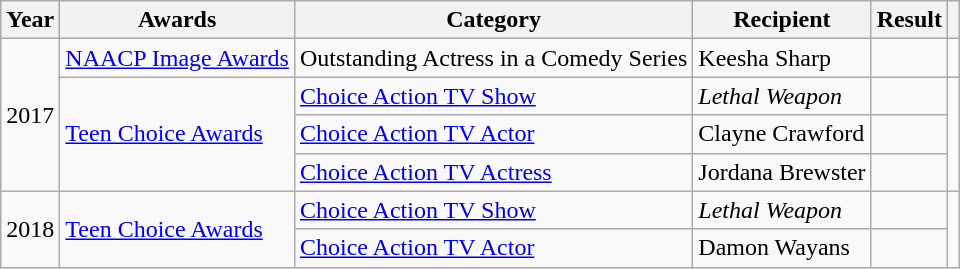<table class="wikitable">
<tr>
<th>Year</th>
<th>Awards</th>
<th>Category</th>
<th>Recipient</th>
<th>Result</th>
<th></th>
</tr>
<tr>
<td rowspan="4">2017</td>
<td><a href='#'>NAACP Image Awards</a></td>
<td>Outstanding Actress in a Comedy Series</td>
<td>Keesha Sharp</td>
<td></td>
<td></td>
</tr>
<tr>
<td rowspan="3"><a href='#'>Teen Choice Awards</a></td>
<td><a href='#'>Choice Action TV Show</a></td>
<td><em>Lethal Weapon</em></td>
<td></td>
<td rowspan="3"></td>
</tr>
<tr>
<td><a href='#'>Choice Action TV Actor</a></td>
<td>Clayne Crawford</td>
<td></td>
</tr>
<tr>
<td><a href='#'>Choice Action TV Actress</a></td>
<td>Jordana Brewster</td>
<td></td>
</tr>
<tr>
<td rowspan="2">2018</td>
<td rowspan="2"><a href='#'>Teen Choice Awards</a></td>
<td><a href='#'>Choice Action TV Show</a></td>
<td><em>Lethal Weapon</em></td>
<td></td>
<td rowspan="2"></td>
</tr>
<tr>
<td><a href='#'>Choice Action TV Actor</a></td>
<td>Damon Wayans</td>
<td></td>
</tr>
</table>
